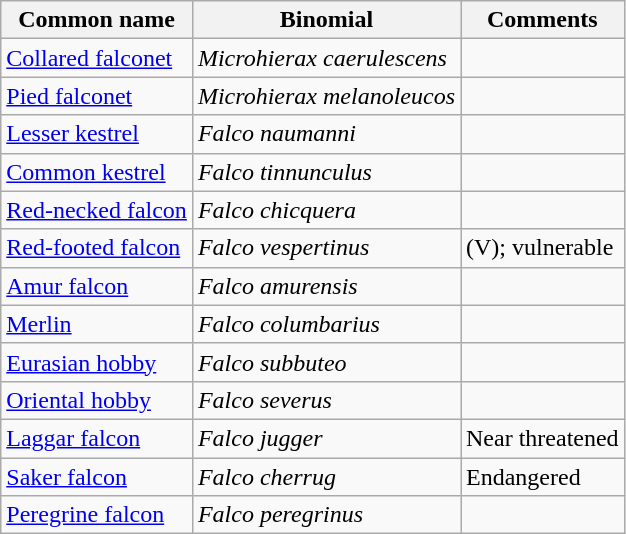<table class="wikitable">
<tr>
<th>Common name</th>
<th>Binomial</th>
<th>Comments</th>
</tr>
<tr>
<td><a href='#'>Collared falconet</a></td>
<td><em>Microhierax caerulescens</em></td>
<td></td>
</tr>
<tr>
<td><a href='#'>Pied falconet</a></td>
<td><em>Microhierax melanoleucos</em></td>
<td></td>
</tr>
<tr>
<td><a href='#'>Lesser kestrel</a></td>
<td><em>Falco naumanni</em></td>
<td></td>
</tr>
<tr>
<td><a href='#'>Common kestrel</a></td>
<td><em>Falco tinnunculus</em></td>
<td></td>
</tr>
<tr>
<td><a href='#'>Red-necked falcon</a></td>
<td><em>Falco chicquera</em></td>
<td></td>
</tr>
<tr>
<td><a href='#'>Red-footed falcon</a></td>
<td><em>Falco vespertinus</em></td>
<td>(V); vulnerable</td>
</tr>
<tr>
<td><a href='#'>Amur falcon</a></td>
<td><em>Falco amurensis</em></td>
<td></td>
</tr>
<tr>
<td><a href='#'>Merlin</a></td>
<td><em>Falco columbarius</em></td>
<td></td>
</tr>
<tr>
<td><a href='#'>Eurasian hobby</a></td>
<td><em>Falco subbuteo</em></td>
<td></td>
</tr>
<tr>
<td><a href='#'>Oriental hobby</a></td>
<td><em>Falco severus</em></td>
<td></td>
</tr>
<tr>
<td><a href='#'>Laggar falcon</a></td>
<td><em>Falco jugger</em></td>
<td>Near threatened</td>
</tr>
<tr>
<td><a href='#'>Saker falcon</a></td>
<td><em>Falco cherrug</em></td>
<td>Endangered</td>
</tr>
<tr>
<td><a href='#'>Peregrine falcon</a></td>
<td><em>Falco peregrinus</em></td>
<td></td>
</tr>
</table>
